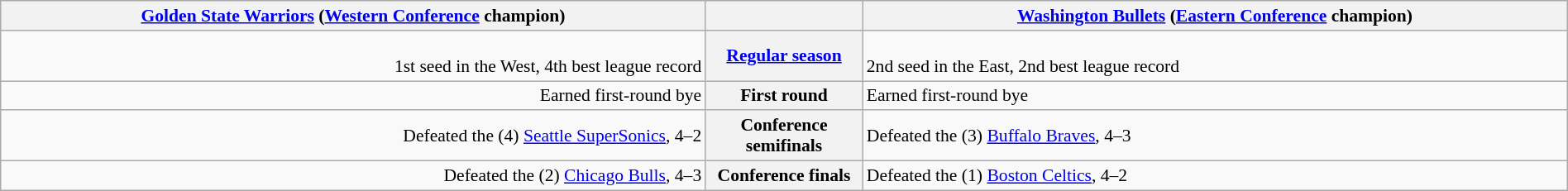<table style="width:100%; font-size:90%" class="wikitable">
<tr valign=top>
<th colspan="2" style="width:45%;"><a href='#'>Golden State Warriors</a> (<a href='#'>Western Conference</a> champion)</th>
<th></th>
<th colspan="2" style="width:45%;"><a href='#'>Washington Bullets</a> (<a href='#'>Eastern Conference</a> champion)</th>
</tr>
<tr>
<td align=right><br>1st seed in the West, 4th best league record</td>
<th colspan=2><a href='#'>Regular season</a></th>
<td><br>2nd seed in the East, 2nd best league record</td>
</tr>
<tr>
<td align=right>Earned first-round bye</td>
<th colspan=2>First round</th>
<td>Earned first-round bye</td>
</tr>
<tr>
<td align=right>Defeated the (4) <a href='#'>Seattle SuperSonics</a>, 4–2</td>
<th colspan=2>Conference semifinals</th>
<td>Defeated the (3) <a href='#'>Buffalo Braves</a>, 4–3</td>
</tr>
<tr>
<td align=right>Defeated the (2) <a href='#'>Chicago Bulls</a>, 4–3</td>
<th colspan=2>Conference finals</th>
<td>Defeated the (1) <a href='#'>Boston Celtics</a>, 4–2</td>
</tr>
</table>
